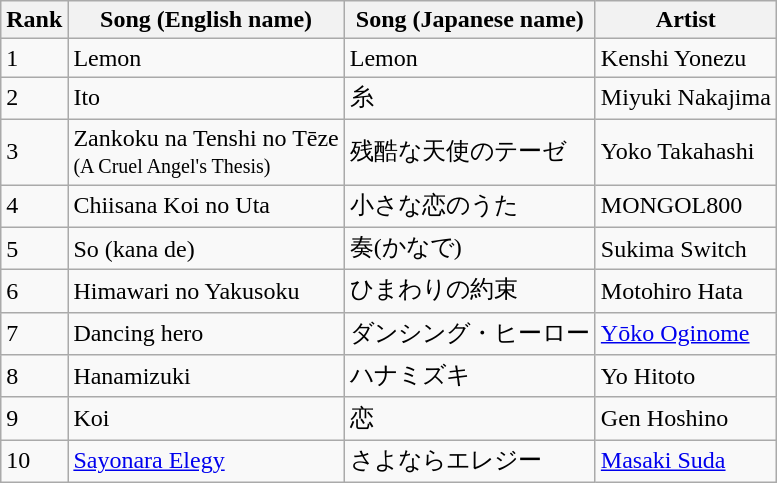<table class="wikitable">
<tr>
<th>Rank</th>
<th>Song (English name)</th>
<th>Song (Japanese name)</th>
<th>Artist</th>
</tr>
<tr>
<td>1</td>
<td>Lemon</td>
<td>Lemon</td>
<td>Kenshi Yonezu</td>
</tr>
<tr>
<td>2</td>
<td>Ito</td>
<td>糸</td>
<td>Miyuki Nakajima</td>
</tr>
<tr>
<td>3</td>
<td>Zankoku na Tenshi no Tēze <br><small>(A Cruel Angel's Thesis)</small></td>
<td>残酷な天使のテーゼ</td>
<td>Yoko Takahashi</td>
</tr>
<tr>
<td>4</td>
<td>Chiisana Koi no Uta</td>
<td>小さな恋のうた</td>
<td>MONGOL800</td>
</tr>
<tr>
<td>5</td>
<td>So (kana de)</td>
<td>奏(かなで)</td>
<td>Sukima Switch</td>
</tr>
<tr>
<td>6</td>
<td>Himawari no Yakusoku</td>
<td>ひまわりの約束</td>
<td>Motohiro Hata</td>
</tr>
<tr>
<td>7</td>
<td>Dancing hero</td>
<td>ダンシング・ヒーロー</td>
<td><a href='#'>Yōko Oginome</a></td>
</tr>
<tr>
<td>8</td>
<td>Hanamizuki</td>
<td>ハナミズキ</td>
<td>Yo Hitoto</td>
</tr>
<tr>
<td>9</td>
<td>Koi</td>
<td>恋</td>
<td>Gen Hoshino</td>
</tr>
<tr>
<td>10</td>
<td><a href='#'>Sayonara Elegy</a></td>
<td>さよならエレジー</td>
<td><a href='#'>Masaki Suda</a></td>
</tr>
</table>
